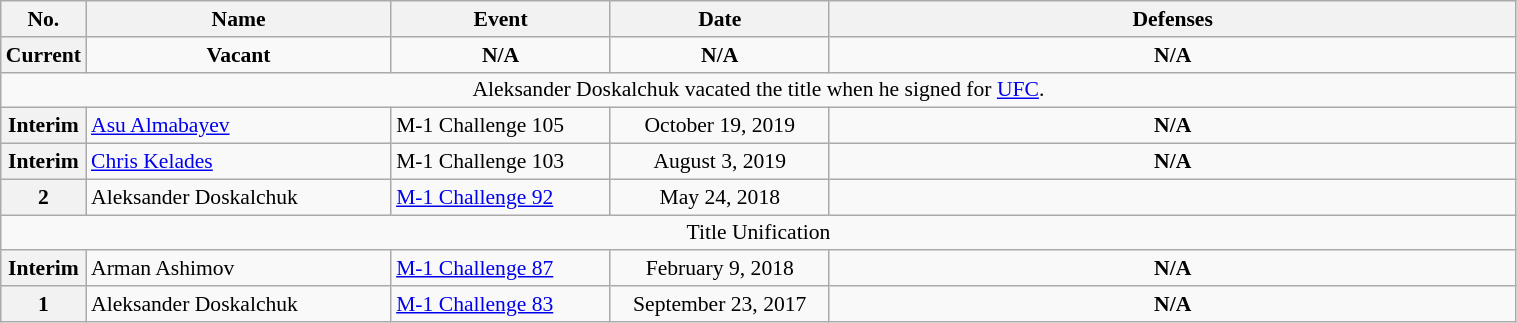<table class="wikitable" style="width:80%; font-size:90%;">
<tr>
<th style= width:1%;">No.</th>
<th style= width:21%;">Name</th>
<th style= width:15%;">Event</th>
<th style=width:15%;">Date</th>
<th style= width:48%;">Defenses</th>
</tr>
<tr>
<th>Current</th>
<td align=center><strong>Vacant</strong></td>
<td align=center><strong>N/A</strong></td>
<td align=center><strong>N/A</strong></td>
<td align=center><strong>N/A</strong></td>
</tr>
<tr>
<td style="text-align:center;" colspan="5">Aleksander Doskalchuk vacated the title when he signed for <a href='#'>UFC</a>.</td>
</tr>
<tr>
<th>Interim</th>
<td align=left> <a href='#'>Asu Almabayev</a></td>
<td align=left>M-1 Challenge 105 <br></td>
<td align=center>October 19, 2019</td>
<td align=center><strong>N/A</strong></td>
</tr>
<tr>
<th>Interim</th>
<td align=left> <a href='#'>Chris Kelades</a><br></td>
<td align=left>M-1 Challenge 103 <br></td>
<td align=center>August 3, 2019</td>
<td align=center><strong>N/A</strong></td>
</tr>
<tr>
<th>2</th>
<td align=left> Aleksander Doskalchuk <br></td>
<td align=left><a href='#'>M-1 Challenge 92</a> <br></td>
<td align=center>May 24, 2018</td>
<td align=left></td>
</tr>
<tr>
<td style="text-align:center;" colspan="5">Title Unification</td>
</tr>
<tr>
<th>Interim</th>
<td align=left> Arman Ashimov<br></td>
<td align=left><a href='#'>M-1 Challenge 87</a> <br></td>
<td align=center>February 9, 2018</td>
<td align=center><strong>N/A</strong></td>
</tr>
<tr>
<th>1</th>
<td align=left> Aleksander Doskalchuk <br></td>
<td align=left><a href='#'>M-1 Challenge 83</a> <br></td>
<td align=center>September 23, 2017</td>
<td align=center><strong>N/A</strong></td>
</tr>
</table>
